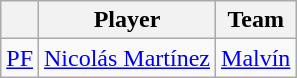<table class="wikitable">
<tr>
<th style="text-align:center;"></th>
<th style="text-align:center;">Player</th>
<th style="text-align:center;">Team</th>
</tr>
<tr>
<td style="text-align:center;"><a href='#'>PF</a></td>
<td> <a href='#'>Nicolás Martínez</a></td>
<td><a href='#'>Malvín</a></td>
</tr>
</table>
